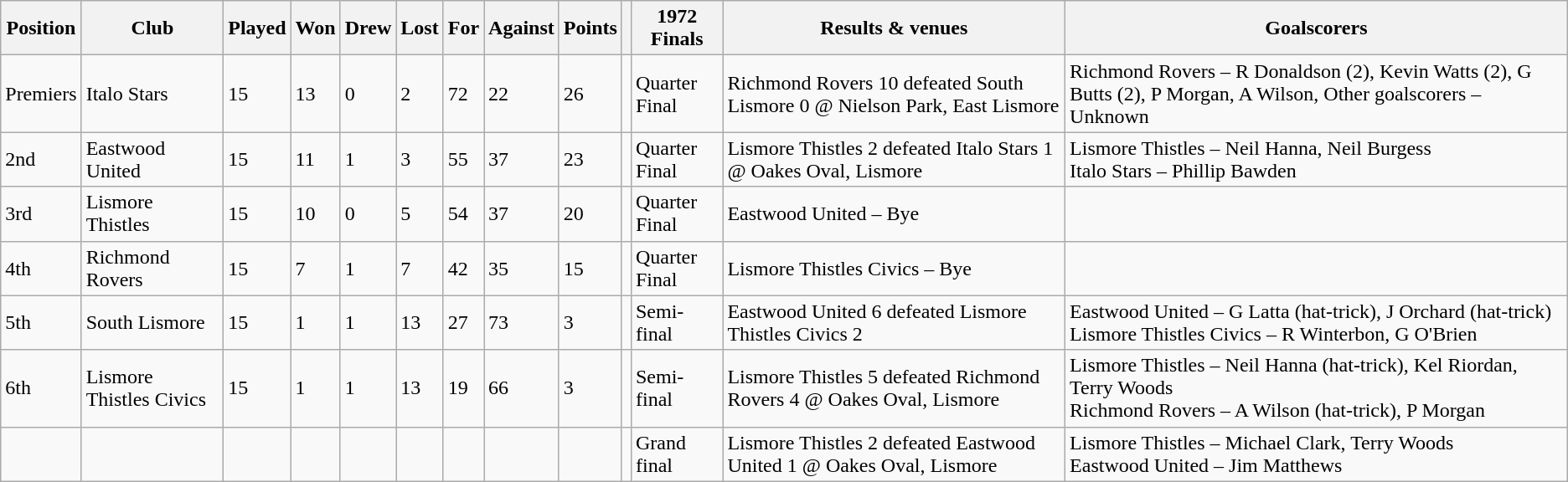<table class="wikitable">
<tr>
<th>Position</th>
<th>Club</th>
<th>Played</th>
<th>Won</th>
<th>Drew</th>
<th>Lost</th>
<th>For</th>
<th>Against</th>
<th>Points</th>
<th></th>
<th>1972 Finals</th>
<th>Results & venues</th>
<th>Goalscorers</th>
</tr>
<tr>
<td>Premiers</td>
<td>Italo Stars</td>
<td>15</td>
<td>13</td>
<td>0</td>
<td>2</td>
<td>72</td>
<td>22</td>
<td>26</td>
<td></td>
<td>Quarter Final</td>
<td>Richmond Rovers 10 defeated South Lismore 0 @ Nielson Park, East Lismore</td>
<td>Richmond Rovers – R Donaldson (2), Kevin Watts (2), G Butts (2), P Morgan, A Wilson, Other goalscorers – Unknown</td>
</tr>
<tr>
<td>2nd</td>
<td>Eastwood United</td>
<td>15</td>
<td>11</td>
<td>1</td>
<td>3</td>
<td>55</td>
<td>37</td>
<td>23</td>
<td></td>
<td>Quarter Final</td>
<td>Lismore Thistles 2 defeated Italo Stars 1 @ Oakes Oval, Lismore</td>
<td>Lismore Thistles – Neil Hanna, Neil Burgess<br>Italo Stars – Phillip Bawden</td>
</tr>
<tr>
<td>3rd</td>
<td>Lismore Thistles</td>
<td>15</td>
<td>10</td>
<td>0</td>
<td>5</td>
<td>54</td>
<td>37</td>
<td>20</td>
<td></td>
<td>Quarter Final</td>
<td>Eastwood United – Bye</td>
<td></td>
</tr>
<tr>
<td>4th</td>
<td>Richmond Rovers</td>
<td>15</td>
<td>7</td>
<td>1</td>
<td>7</td>
<td>42</td>
<td>35</td>
<td>15</td>
<td></td>
<td>Quarter Final</td>
<td>Lismore Thistles Civics – Bye</td>
<td></td>
</tr>
<tr>
<td>5th</td>
<td>South Lismore</td>
<td>15</td>
<td>1</td>
<td>1</td>
<td>13</td>
<td>27</td>
<td>73</td>
<td>3</td>
<td></td>
<td>Semi-final</td>
<td>Eastwood United 6 defeated Lismore Thistles Civics 2</td>
<td>Eastwood United – G Latta (hat-trick), J Orchard (hat-trick)<br>Lismore Thistles Civics – R Winterbon, G O'Brien</td>
</tr>
<tr>
<td>6th</td>
<td>Lismore Thistles Civics</td>
<td>15</td>
<td>1</td>
<td>1</td>
<td>13</td>
<td>19</td>
<td>66</td>
<td>3</td>
<td></td>
<td>Semi-final</td>
<td>Lismore Thistles 5 defeated Richmond Rovers 4 @ Oakes Oval, Lismore</td>
<td>Lismore Thistles – Neil Hanna (hat-trick), Kel Riordan, Terry Woods<br>Richmond Rovers – A Wilson (hat-trick), P Morgan</td>
</tr>
<tr>
<td></td>
<td></td>
<td></td>
<td></td>
<td></td>
<td></td>
<td></td>
<td></td>
<td></td>
<td></td>
<td>Grand final</td>
<td>Lismore Thistles 2 defeated Eastwood United 1 @ Oakes Oval, Lismore</td>
<td>Lismore Thistles – Michael Clark, Terry Woods<br>Eastwood United – Jim Matthews</td>
</tr>
</table>
